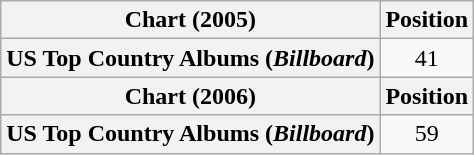<table class="wikitable plainrowheaders" style="text-align:center">
<tr>
<th scope="col">Chart (2005)</th>
<th scope="col">Position</th>
</tr>
<tr>
<th scope="row">US Top Country Albums (<em>Billboard</em>)</th>
<td>41</td>
</tr>
<tr>
<th scope="col">Chart (2006)</th>
<th scope="col">Position</th>
</tr>
<tr>
<th scope="row">US Top Country Albums (<em>Billboard</em>)</th>
<td>59</td>
</tr>
</table>
